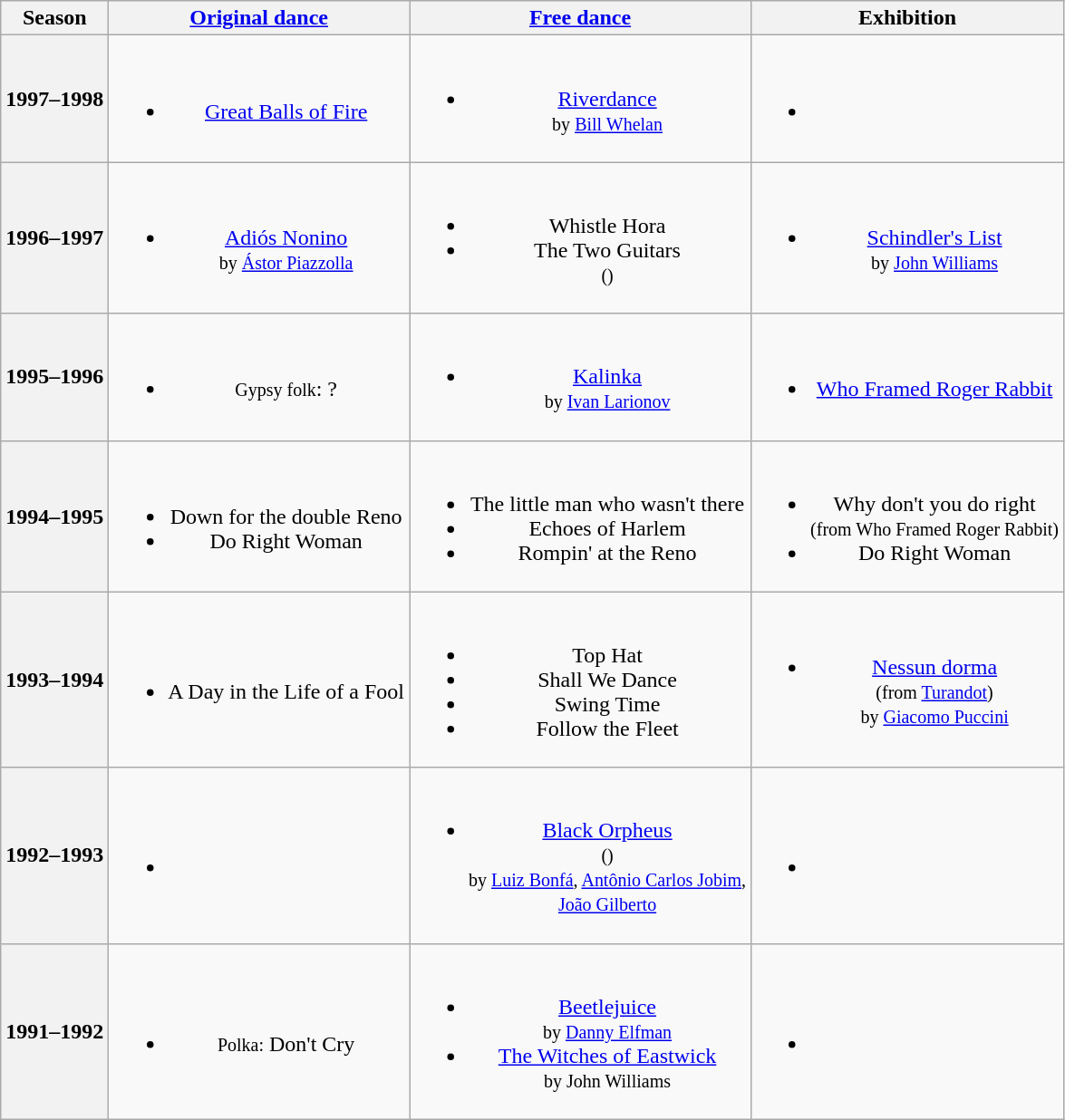<table class=wikitable style=text-align:center>
<tr>
<th>Season</th>
<th><a href='#'>Original dance</a></th>
<th><a href='#'>Free dance</a></th>
<th>Exhibition</th>
</tr>
<tr>
<th>1997–1998 <br> </th>
<td><br><ul><li><a href='#'>Great Balls of Fire</a></li></ul></td>
<td><br><ul><li><a href='#'>Riverdance</a> <br><small> by <a href='#'>Bill Whelan</a> </small></li></ul></td>
<td><br><ul><li></li></ul></td>
</tr>
<tr>
<th>1996–1997 <br> </th>
<td><br><ul><li><a href='#'>Adiós Nonino</a> <br><small> by <a href='#'>Ástor Piazzolla</a> </small></li></ul></td>
<td><br><ul><li>Whistle Hora</li><li>The Two Guitars <br><small> () </small></li></ul></td>
<td><br><ul><li><a href='#'>Schindler's List</a> <br><small> by <a href='#'>John Williams</a> </small></li></ul></td>
</tr>
<tr>
<th>1995–1996 <br> </th>
<td><br><ul><li><small>Gypsy folk</small>: ?</li></ul></td>
<td><br><ul><li><a href='#'>Kalinka</a> <br><small> by <a href='#'>Ivan Larionov</a> </small></li></ul></td>
<td><br><ul><li><a href='#'>Who Framed Roger Rabbit</a></li></ul></td>
</tr>
<tr>
<th>1994–1995 <br> </th>
<td><br><ul><li>Down for the double Reno</li><li>Do Right Woman</li></ul></td>
<td><br><ul><li>The little man who wasn't there</li><li>Echoes of Harlem</li><li>Rompin' at the Reno</li></ul></td>
<td><br><ul><li>Why don't you do right <br><small> (from Who Framed Roger Rabbit) </small></li><li>Do Right Woman</li></ul></td>
</tr>
<tr>
<th>1993–1994 <br> </th>
<td><br><ul><li>A Day in the Life of a Fool</li></ul></td>
<td><br><ul><li>Top Hat</li><li>Shall We Dance</li><li>Swing Time</li><li>Follow the Fleet</li></ul></td>
<td><br><ul><li><a href='#'>Nessun dorma</a> <br><small> (from <a href='#'>Turandot</a>) <br> by <a href='#'>Giacomo Puccini</a> </small></li></ul></td>
</tr>
<tr>
<th>1992–1993 <br> </th>
<td><br><ul><li></li></ul></td>
<td><br><ul><li><a href='#'>Black Orpheus</a> <br><small> () <br> by <a href='#'>Luiz Bonfá</a>, <a href='#'>Antônio Carlos Jobim</a>,<br> <a href='#'>João Gilberto</a> </small></li></ul></td>
<td><br><ul><li></li></ul></td>
</tr>
<tr>
<th>1991–1992 <br> </th>
<td><br><ul><li><small>Polka:</small> Don't Cry</li></ul></td>
<td><br><ul><li><a href='#'>Beetlejuice</a> <br><small> by <a href='#'>Danny Elfman</a> </small></li><li><a href='#'>The Witches of Eastwick</a> <br><small> by John Williams </small></li></ul></td>
<td><br><ul><li></li></ul></td>
</tr>
</table>
